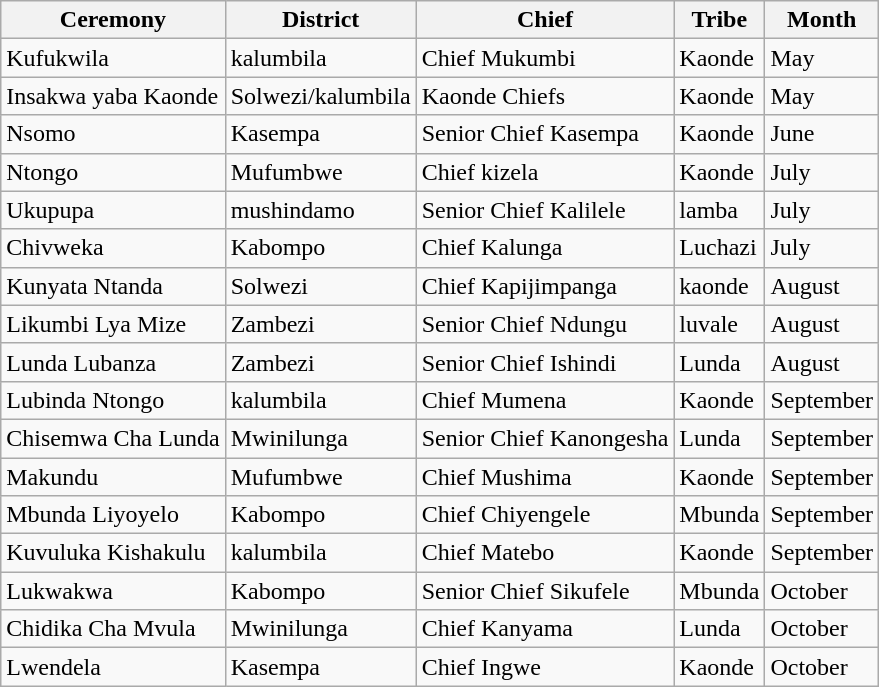<table class="wikitable">
<tr>
<th>Ceremony</th>
<th>District</th>
<th>Chief</th>
<th>Tribe</th>
<th>Month</th>
</tr>
<tr>
<td>Kufukwila</td>
<td>kalumbila</td>
<td>Chief Mukumbi</td>
<td>Kaonde</td>
<td>May</td>
</tr>
<tr>
<td>Insakwa yaba Kaonde</td>
<td>Solwezi/kalumbila</td>
<td>Kaonde Chiefs</td>
<td>Kaonde</td>
<td>May</td>
</tr>
<tr>
<td>Nsomo</td>
<td>Kasempa</td>
<td>Senior Chief Kasempa</td>
<td>Kaonde</td>
<td>June</td>
</tr>
<tr>
<td>Ntongo</td>
<td>Mufumbwe</td>
<td>Chief kizela</td>
<td>Kaonde</td>
<td>July</td>
</tr>
<tr>
<td>Ukupupa</td>
<td>mushindamo</td>
<td>Senior Chief Kalilele</td>
<td>lamba</td>
<td>July</td>
</tr>
<tr>
<td>Chivweka</td>
<td>Kabompo</td>
<td>Chief Kalunga</td>
<td>Luchazi</td>
<td>July</td>
</tr>
<tr>
<td>Kunyata Ntanda</td>
<td>Solwezi</td>
<td>Chief Kapijimpanga</td>
<td>kaonde</td>
<td>August</td>
</tr>
<tr>
<td>Likumbi Lya Mize</td>
<td>Zambezi</td>
<td>Senior Chief Ndungu</td>
<td>luvale</td>
<td>August</td>
</tr>
<tr>
<td>Lunda Lubanza</td>
<td>Zambezi</td>
<td>Senior Chief Ishindi</td>
<td>Lunda</td>
<td>August</td>
</tr>
<tr>
<td>Lubinda Ntongo</td>
<td>kalumbila</td>
<td>Chief Mumena</td>
<td>Kaonde</td>
<td>September</td>
</tr>
<tr>
<td>Chisemwa Cha Lunda</td>
<td>Mwinilunga</td>
<td>Senior Chief Kanongesha</td>
<td>Lunda</td>
<td>September</td>
</tr>
<tr>
<td>Makundu</td>
<td>Mufumbwe</td>
<td>Chief Mushima</td>
<td>Kaonde</td>
<td>September</td>
</tr>
<tr>
<td>Mbunda Liyoyelo</td>
<td>Kabompo</td>
<td>Chief Chiyengele</td>
<td>Mbunda</td>
<td>September</td>
</tr>
<tr>
<td>Kuvuluka Kishakulu</td>
<td>kalumbila</td>
<td>Chief Matebo</td>
<td>Kaonde</td>
<td>September</td>
</tr>
<tr>
<td>Lukwakwa</td>
<td>Kabompo</td>
<td>Senior Chief Sikufele</td>
<td>Mbunda</td>
<td>October</td>
</tr>
<tr>
<td>Chidika Cha Mvula</td>
<td>Mwinilunga</td>
<td>Chief Kanyama</td>
<td>Lunda</td>
<td>October</td>
</tr>
<tr>
<td>Lwendela</td>
<td>Kasempa</td>
<td>Chief Ingwe</td>
<td>Kaonde</td>
<td>October</td>
</tr>
</table>
